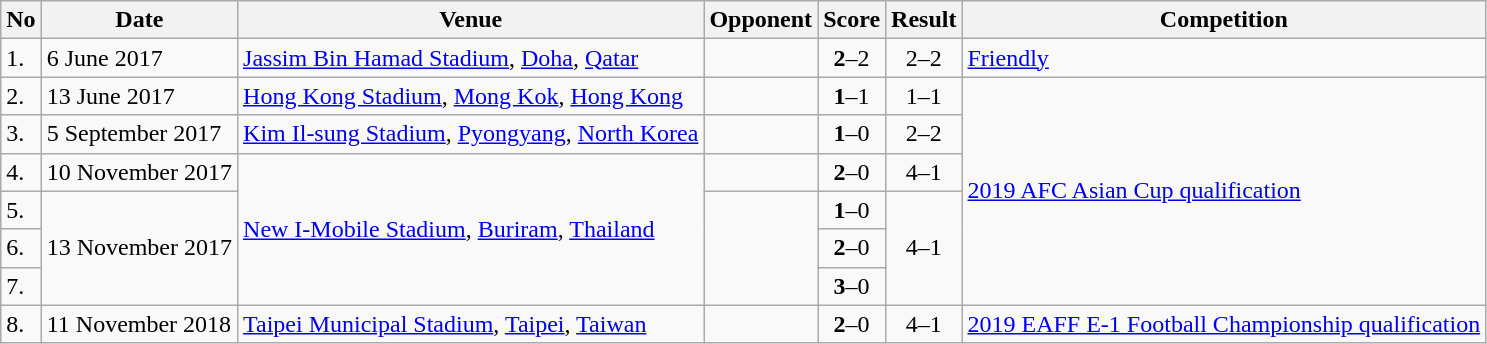<table class="wikitable">
<tr>
<th>No</th>
<th>Date</th>
<th>Venue</th>
<th>Opponent</th>
<th>Score</th>
<th>Result</th>
<th>Competition</th>
</tr>
<tr>
<td>1.</td>
<td>6 June 2017</td>
<td><a href='#'>Jassim Bin Hamad Stadium</a>, <a href='#'>Doha</a>, <a href='#'>Qatar</a></td>
<td></td>
<td align=center><strong>2</strong>–2</td>
<td align=center>2–2</td>
<td><a href='#'>Friendly</a></td>
</tr>
<tr>
<td>2.</td>
<td>13 June 2017</td>
<td><a href='#'>Hong Kong Stadium</a>, <a href='#'>Mong Kok</a>, <a href='#'>Hong Kong</a></td>
<td></td>
<td align=center><strong>1</strong>–1</td>
<td align=center>1–1</td>
<td rowspan="6"><a href='#'>2019 AFC Asian Cup qualification</a></td>
</tr>
<tr>
<td>3.</td>
<td>5 September 2017</td>
<td><a href='#'>Kim Il-sung Stadium</a>, <a href='#'>Pyongyang</a>, <a href='#'>North Korea</a></td>
<td></td>
<td align=center><strong>1</strong>–0</td>
<td align=center>2–2</td>
</tr>
<tr>
<td>4.</td>
<td>10 November 2017</td>
<td rowspan="4"><a href='#'>New I-Mobile Stadium</a>, <a href='#'>Buriram</a>, <a href='#'>Thailand</a></td>
<td></td>
<td align=center><strong>2</strong>–0</td>
<td align=center>4–1</td>
</tr>
<tr>
<td>5.</td>
<td rowspan=3>13 November 2017</td>
<td rowspan=3></td>
<td align=center><strong>1</strong>–0</td>
<td rowspan=3 style="text-align:center;">4–1</td>
</tr>
<tr>
<td>6.</td>
<td align=center><strong>2</strong>–0</td>
</tr>
<tr>
<td>7.</td>
<td align=center><strong>3</strong>–0</td>
</tr>
<tr>
<td>8.</td>
<td>11 November 2018</td>
<td><a href='#'>Taipei Municipal Stadium</a>, <a href='#'>Taipei</a>, <a href='#'>Taiwan</a></td>
<td></td>
<td align=center><strong>2</strong>–0</td>
<td align=center>4–1</td>
<td><a href='#'>2019 EAFF E-1 Football Championship qualification</a></td>
</tr>
</table>
